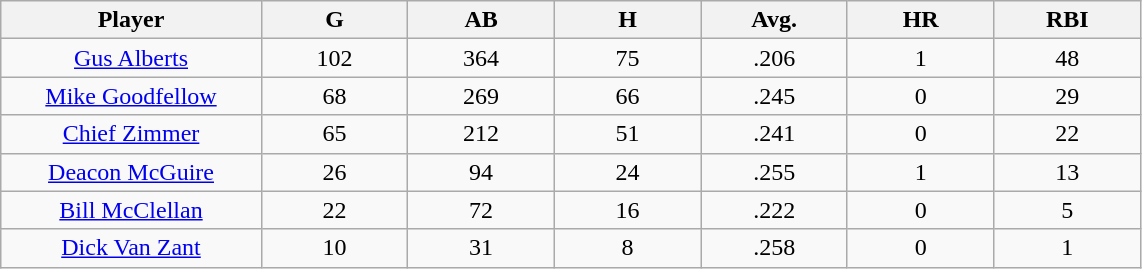<table class="wikitable sortable">
<tr>
<th bgcolor="#DDDDFF" width="16%">Player</th>
<th bgcolor="#DDDDFF" width="9%">G</th>
<th bgcolor="#DDDDFF" width="9%">AB</th>
<th bgcolor="#DDDDFF" width="9%">H</th>
<th bgcolor="#DDDDFF" width="9%">Avg.</th>
<th bgcolor="#DDDDFF" width="9%">HR</th>
<th bgcolor="#DDDDFF" width="9%">RBI</th>
</tr>
<tr align="center">
<td><a href='#'>Gus Alberts</a></td>
<td>102</td>
<td>364</td>
<td>75</td>
<td>.206</td>
<td>1</td>
<td>48</td>
</tr>
<tr align="center">
<td><a href='#'>Mike Goodfellow</a></td>
<td>68</td>
<td>269</td>
<td>66</td>
<td>.245</td>
<td>0</td>
<td>29</td>
</tr>
<tr align="center">
<td><a href='#'>Chief Zimmer</a></td>
<td>65</td>
<td>212</td>
<td>51</td>
<td>.241</td>
<td>0</td>
<td>22</td>
</tr>
<tr align="center">
<td><a href='#'>Deacon McGuire</a></td>
<td>26</td>
<td>94</td>
<td>24</td>
<td>.255</td>
<td>1</td>
<td>13</td>
</tr>
<tr align="center">
<td><a href='#'>Bill McClellan</a></td>
<td>22</td>
<td>72</td>
<td>16</td>
<td>.222</td>
<td>0</td>
<td>5</td>
</tr>
<tr align="center">
<td><a href='#'>Dick Van Zant</a></td>
<td>10</td>
<td>31</td>
<td>8</td>
<td>.258</td>
<td>0</td>
<td>1</td>
</tr>
</table>
